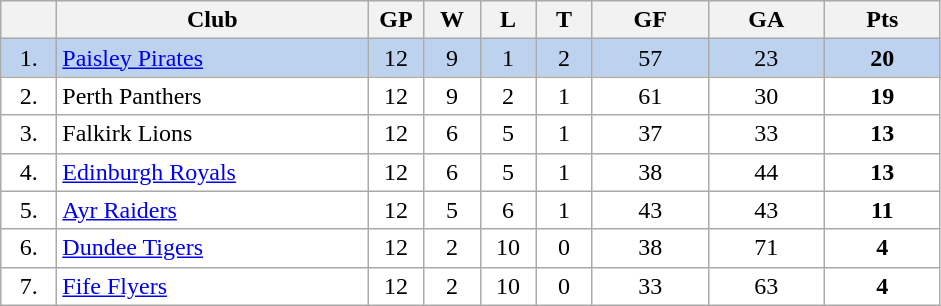<table class="wikitable">
<tr>
<th width="30"></th>
<th width="200">Club</th>
<th width="30">GP</th>
<th width="30">W</th>
<th width="30">L</th>
<th width="30">T</th>
<th width="70">GF</th>
<th width="70">GA</th>
<th width="70">Pts</th>
</tr>
<tr bgcolor="#BCD2EE" align="center">
<td>1.</td>
<td align="left"><a href='#'>Paisley Pirates</a></td>
<td>12</td>
<td>9</td>
<td>1</td>
<td>2</td>
<td>57</td>
<td>23</td>
<td><strong>20</strong></td>
</tr>
<tr bgcolor="#FFFFFF" align="center">
<td>2.</td>
<td align="left">Perth Panthers</td>
<td>12</td>
<td>9</td>
<td>2</td>
<td>1</td>
<td>61</td>
<td>30</td>
<td><strong>19</strong></td>
</tr>
<tr bgcolor="#FFFFFF" align="center">
<td>3.</td>
<td align="left">Falkirk Lions</td>
<td>12</td>
<td>6</td>
<td>5</td>
<td>1</td>
<td>37</td>
<td>33</td>
<td><strong>13</strong></td>
</tr>
<tr bgcolor="#FFFFFF" align="center">
<td>4.</td>
<td align="left"><a href='#'>Edinburgh Royals</a></td>
<td>12</td>
<td>6</td>
<td>5</td>
<td>1</td>
<td>38</td>
<td>44</td>
<td><strong>13</strong></td>
</tr>
<tr bgcolor="#FFFFFF" align="center">
<td>5.</td>
<td align="left"><a href='#'>Ayr Raiders</a></td>
<td>12</td>
<td>5</td>
<td>6</td>
<td>1</td>
<td>43</td>
<td>43</td>
<td><strong>11</strong></td>
</tr>
<tr bgcolor="#FFFFFF" align="center">
<td>6.</td>
<td align="left"><a href='#'>Dundee Tigers</a></td>
<td>12</td>
<td>2</td>
<td>10</td>
<td>0</td>
<td>38</td>
<td>71</td>
<td><strong>4</strong></td>
</tr>
<tr bgcolor="#FFFFFF" align="center">
<td>7.</td>
<td align="left"><a href='#'>Fife Flyers</a></td>
<td>12</td>
<td>2</td>
<td>10</td>
<td>0</td>
<td>33</td>
<td>63</td>
<td><strong>4</strong></td>
</tr>
</table>
